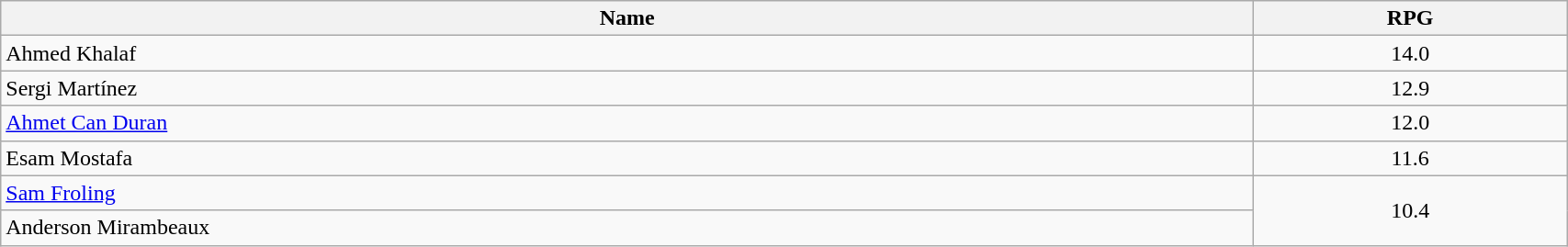<table class=wikitable width="90%">
<tr>
<th width="80%">Name</th>
<th width="20%">RPG</th>
</tr>
<tr>
<td> Ahmed Khalaf</td>
<td align=center>14.0</td>
</tr>
<tr>
<td> Sergi Martínez</td>
<td align=center>12.9</td>
</tr>
<tr>
<td> <a href='#'>Ahmet Can Duran</a></td>
<td align=center>12.0</td>
</tr>
<tr>
<td> Esam Mostafa</td>
<td align=center>11.6</td>
</tr>
<tr>
<td> <a href='#'>Sam Froling</a></td>
<td align=center rowspan=2>10.4</td>
</tr>
<tr>
<td> Anderson Mirambeaux</td>
</tr>
</table>
